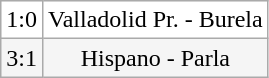<table class="wikitable">
<tr align=center bgcolor=white>
<td>1:0</td>
<td>Valladolid Pr. - Burela</td>
</tr>
<tr align=center bgcolor=#F5F5F5>
<td>3:1</td>
<td>Hispano - Parla</td>
</tr>
</table>
